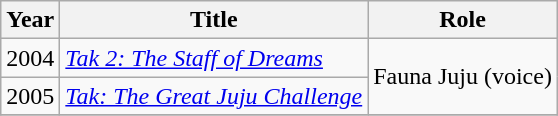<table class="wikitable sortable">
<tr>
<th>Year</th>
<th>Title</th>
<th>Role</th>
</tr>
<tr>
<td>2004</td>
<td><em><a href='#'>Tak 2: The Staff of Dreams</a></em></td>
<td rowspan="2">Fauna Juju (voice)</td>
</tr>
<tr>
<td>2005</td>
<td><em><a href='#'>Tak: The Great Juju Challenge</a></em></td>
</tr>
<tr>
</tr>
</table>
